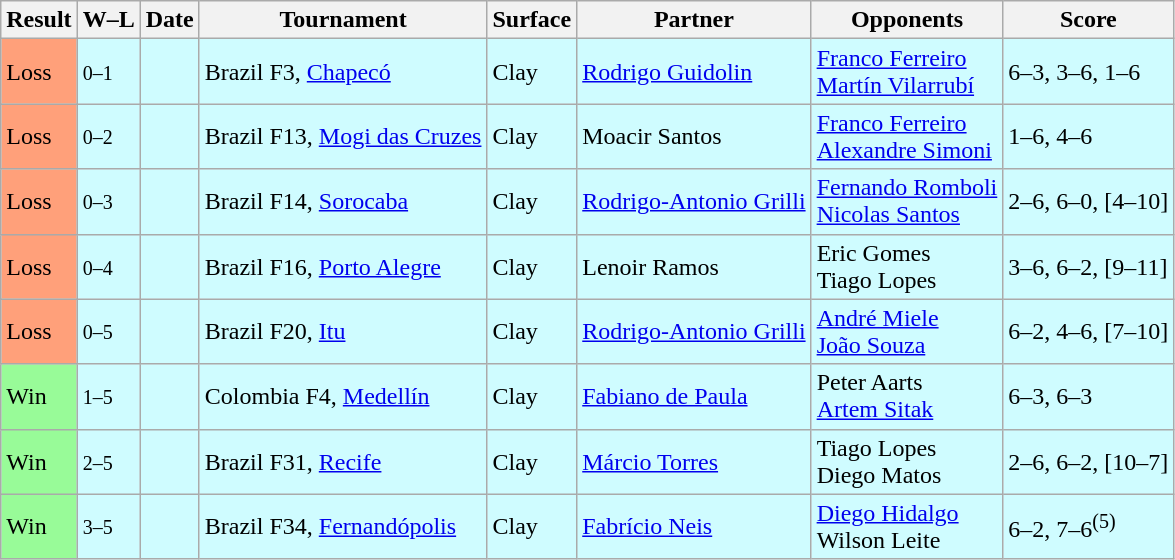<table class="sortable wikitable">
<tr>
<th>Result</th>
<th class="unsortable">W–L</th>
<th>Date</th>
<th>Tournament</th>
<th>Surface</th>
<th>Partner</th>
<th>Opponents</th>
<th class="unsortable">Score</th>
</tr>
<tr style="background:#cffcff;">
<td style="background:#ffa07a;">Loss</td>
<td><small>0–1</small></td>
<td></td>
<td>Brazil F3, <a href='#'>Chapecó</a></td>
<td>Clay</td>
<td> <a href='#'>Rodrigo Guidolin</a></td>
<td> <a href='#'>Franco Ferreiro</a> <br>  <a href='#'>Martín Vilarrubí</a></td>
<td>6–3, 3–6, 1–6</td>
</tr>
<tr style="background:#cffcff;">
<td style="background:#ffa07a;">Loss</td>
<td><small>0–2</small></td>
<td></td>
<td>Brazil F13, <a href='#'>Mogi das Cruzes</a></td>
<td>Clay</td>
<td> Moacir Santos</td>
<td> <a href='#'>Franco Ferreiro</a> <br>  <a href='#'>Alexandre Simoni</a></td>
<td>1–6, 4–6</td>
</tr>
<tr style="background:#cffcff;">
<td style="background:#ffa07a;">Loss</td>
<td><small>0–3</small></td>
<td></td>
<td>Brazil F14, <a href='#'>Sorocaba</a></td>
<td>Clay</td>
<td> <a href='#'>Rodrigo-Antonio Grilli</a></td>
<td> <a href='#'>Fernando Romboli</a> <br>  <a href='#'>Nicolas Santos</a></td>
<td>2–6, 6–0, [4–10]</td>
</tr>
<tr style="background:#cffcff;">
<td style="background:#ffa07a;">Loss</td>
<td><small>0–4</small></td>
<td></td>
<td>Brazil F16, <a href='#'>Porto Alegre</a></td>
<td>Clay</td>
<td> Lenoir Ramos</td>
<td> Eric Gomes <br>  Tiago Lopes</td>
<td>3–6, 6–2, [9–11]</td>
</tr>
<tr style="background:#cffcff;">
<td style="background:#ffa07a;">Loss</td>
<td><small>0–5</small></td>
<td></td>
<td>Brazil F20, <a href='#'>Itu</a></td>
<td>Clay</td>
<td> <a href='#'>Rodrigo-Antonio Grilli</a></td>
<td> <a href='#'>André Miele</a> <br>  <a href='#'>João Souza</a></td>
<td>6–2, 4–6, [7–10]</td>
</tr>
<tr style="background:#cffcff;">
<td style="background:#98fb98;">Win</td>
<td><small>1–5</small></td>
<td></td>
<td>Colombia F4, <a href='#'>Medellín</a></td>
<td>Clay</td>
<td> <a href='#'>Fabiano de Paula</a></td>
<td> Peter Aarts <br>  <a href='#'>Artem Sitak</a></td>
<td>6–3, 6–3</td>
</tr>
<tr style="background:#cffcff;">
<td style="background:#98fb98;">Win</td>
<td><small>2–5</small></td>
<td></td>
<td>Brazil F31, <a href='#'>Recife</a></td>
<td>Clay</td>
<td> <a href='#'>Márcio Torres</a></td>
<td> Tiago Lopes <br>  Diego Matos</td>
<td>2–6, 6–2, [10–7]</td>
</tr>
<tr style="background:#cffcff;">
<td style="background:#98fb98;">Win</td>
<td><small>3–5</small></td>
<td></td>
<td>Brazil F34, <a href='#'>Fernandópolis</a></td>
<td>Clay</td>
<td> <a href='#'>Fabrício Neis</a></td>
<td> <a href='#'>Diego Hidalgo</a> <br>  Wilson Leite</td>
<td>6–2, 7–6<sup>(5)</sup></td>
</tr>
</table>
